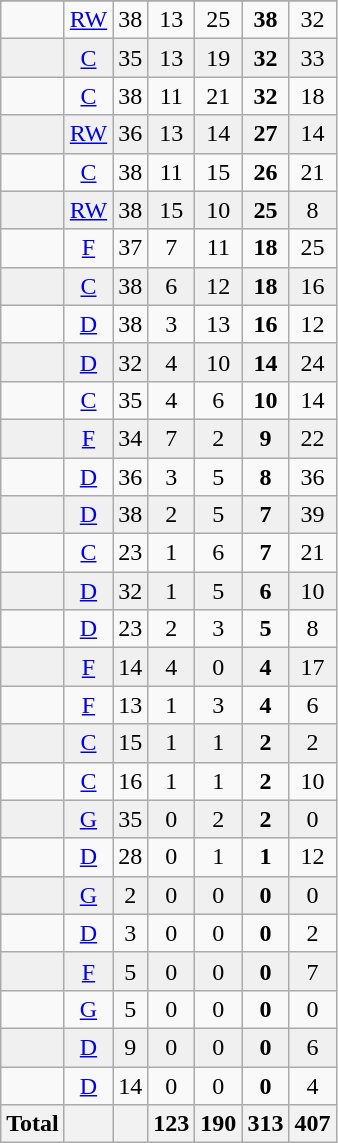<table class="wikitable sortable">
<tr align="center">
</tr>
<tr align="center" bgcolor="">
<td></td>
<td><a href='#'>RW</a></td>
<td>38</td>
<td>13</td>
<td>25</td>
<td><strong>38</strong></td>
<td>32</td>
</tr>
<tr align="center" bgcolor="f0f0f0">
<td></td>
<td><a href='#'>C</a></td>
<td>35</td>
<td>13</td>
<td>19</td>
<td><strong>32</strong></td>
<td>33</td>
</tr>
<tr align="center" bgcolor="">
<td></td>
<td><a href='#'>C</a></td>
<td>38</td>
<td>11</td>
<td>21</td>
<td><strong>32</strong></td>
<td>18</td>
</tr>
<tr align="center" bgcolor="f0f0f0">
<td></td>
<td><a href='#'>RW</a></td>
<td>36</td>
<td>13</td>
<td>14</td>
<td><strong>27</strong></td>
<td>14</td>
</tr>
<tr align="center" bgcolor="">
<td></td>
<td><a href='#'>C</a></td>
<td>38</td>
<td>11</td>
<td>15</td>
<td><strong>26</strong></td>
<td>21</td>
</tr>
<tr align="center" bgcolor="f0f0f0">
<td></td>
<td><a href='#'>RW</a></td>
<td>38</td>
<td>15</td>
<td>10</td>
<td><strong>25</strong></td>
<td>8</td>
</tr>
<tr align="center" bgcolor="">
<td></td>
<td><a href='#'>F</a></td>
<td>37</td>
<td>7</td>
<td>11</td>
<td><strong>18</strong></td>
<td>25</td>
</tr>
<tr align="center" bgcolor="f0f0f0">
<td></td>
<td><a href='#'>C</a></td>
<td>38</td>
<td>6</td>
<td>12</td>
<td><strong>18</strong></td>
<td>16</td>
</tr>
<tr align="center" bgcolor="">
<td></td>
<td><a href='#'>D</a></td>
<td>38</td>
<td>3</td>
<td>13</td>
<td><strong>16</strong></td>
<td>12</td>
</tr>
<tr align="center" bgcolor="f0f0f0">
<td></td>
<td><a href='#'>D</a></td>
<td>32</td>
<td>4</td>
<td>10</td>
<td><strong>14</strong></td>
<td>24</td>
</tr>
<tr align="center" bgcolor="">
<td></td>
<td><a href='#'>C</a></td>
<td>35</td>
<td>4</td>
<td>6</td>
<td><strong>10</strong></td>
<td>14</td>
</tr>
<tr align="center" bgcolor="f0f0f0">
<td></td>
<td><a href='#'>F</a></td>
<td>34</td>
<td>7</td>
<td>2</td>
<td><strong>9</strong></td>
<td>22</td>
</tr>
<tr align="center" bgcolor="">
<td></td>
<td><a href='#'>D</a></td>
<td>36</td>
<td>3</td>
<td>5</td>
<td><strong>8</strong></td>
<td>36</td>
</tr>
<tr align="center" bgcolor="f0f0f0">
<td></td>
<td><a href='#'>D</a></td>
<td>38</td>
<td>2</td>
<td>5</td>
<td><strong>7</strong></td>
<td>39</td>
</tr>
<tr align="center" bgcolor="">
<td></td>
<td><a href='#'>C</a></td>
<td>23</td>
<td>1</td>
<td>6</td>
<td><strong>7</strong></td>
<td>21</td>
</tr>
<tr align="center" bgcolor="f0f0f0">
<td></td>
<td><a href='#'>D</a></td>
<td>32</td>
<td>1</td>
<td>5</td>
<td><strong>6</strong></td>
<td>10</td>
</tr>
<tr align="center" bgcolor="">
<td></td>
<td><a href='#'>D</a></td>
<td>23</td>
<td>2</td>
<td>3</td>
<td><strong>5</strong></td>
<td>8</td>
</tr>
<tr align="center" bgcolor="f0f0f0">
<td></td>
<td><a href='#'>F</a></td>
<td>14</td>
<td>4</td>
<td>0</td>
<td><strong>4</strong></td>
<td>17</td>
</tr>
<tr align="center" bgcolor="">
<td></td>
<td><a href='#'>F</a></td>
<td>13</td>
<td>1</td>
<td>3</td>
<td><strong>4</strong></td>
<td>6</td>
</tr>
<tr align="center" bgcolor="f0f0f0">
<td></td>
<td><a href='#'>C</a></td>
<td>15</td>
<td>1</td>
<td>1</td>
<td><strong>2</strong></td>
<td>2</td>
</tr>
<tr align="center" bgcolor="">
<td></td>
<td><a href='#'>C</a></td>
<td>16</td>
<td>1</td>
<td>1</td>
<td><strong>2</strong></td>
<td>10</td>
</tr>
<tr align="center" bgcolor="f0f0f0">
<td></td>
<td><a href='#'>G</a></td>
<td>35</td>
<td>0</td>
<td>2</td>
<td><strong>2</strong></td>
<td>0</td>
</tr>
<tr align="center" bgcolor="">
<td></td>
<td><a href='#'>D</a></td>
<td>28</td>
<td>0</td>
<td>1</td>
<td><strong>1</strong></td>
<td>12</td>
</tr>
<tr align="center" bgcolor="f0f0f0">
<td></td>
<td><a href='#'>G</a></td>
<td>2</td>
<td>0</td>
<td>0</td>
<td><strong>0</strong></td>
<td>0</td>
</tr>
<tr align="center" bgcolor="">
<td></td>
<td><a href='#'>D</a></td>
<td>3</td>
<td>0</td>
<td>0</td>
<td><strong>0</strong></td>
<td>2</td>
</tr>
<tr align="center" bgcolor="f0f0f0">
<td></td>
<td><a href='#'>F</a></td>
<td>5</td>
<td>0</td>
<td>0</td>
<td><strong>0</strong></td>
<td>7</td>
</tr>
<tr align="center" bgcolor="">
<td></td>
<td><a href='#'>G</a></td>
<td>5</td>
<td>0</td>
<td>0</td>
<td><strong>0</strong></td>
<td>0</td>
</tr>
<tr align="center" bgcolor="f0f0f0">
<td></td>
<td><a href='#'>D</a></td>
<td>9</td>
<td>0</td>
<td>0</td>
<td><strong>0</strong></td>
<td>6</td>
</tr>
<tr align="center" bgcolor="">
<td></td>
<td><a href='#'>D</a></td>
<td>14</td>
<td>0</td>
<td>0</td>
<td><strong>0</strong></td>
<td>4</td>
</tr>
<tr>
<th>Total</th>
<th></th>
<th></th>
<th>123</th>
<th>190</th>
<th>313</th>
<th>407</th>
</tr>
</table>
